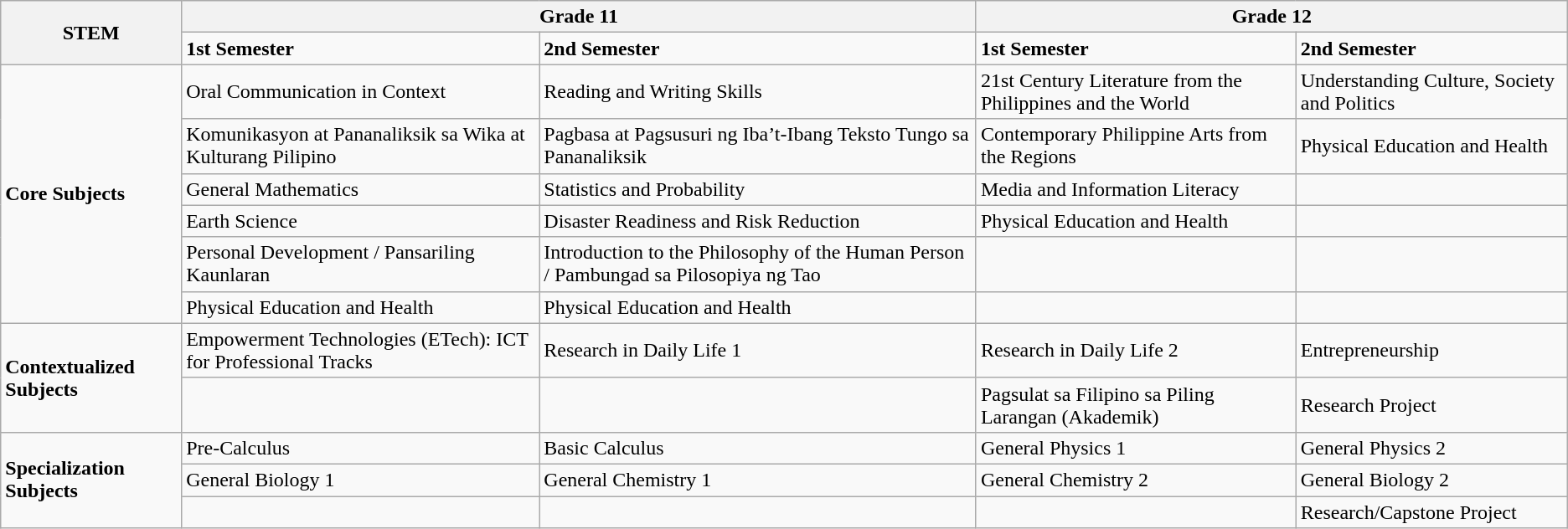<table class="wikitable">
<tr>
<th rowspan="2">STEM</th>
<th colspan="2">Grade 11</th>
<th colspan="2">Grade 12</th>
</tr>
<tr>
<td><strong>1st Semester</strong></td>
<td><strong>2nd Semester</strong></td>
<td><strong>1st Semester</strong></td>
<td><strong>2nd Semester</strong></td>
</tr>
<tr>
<td rowspan="6"><strong>Core Subjects</strong></td>
<td>Oral Communication in Context</td>
<td>Reading and Writing Skills</td>
<td>21st Century Literature from the Philippines and the World</td>
<td>Understanding Culture, Society and Politics</td>
</tr>
<tr>
<td>Komunikasyon at Pananaliksik sa Wika at Kulturang Pilipino</td>
<td>Pagbasa at Pagsusuri ng Iba’t-Ibang Teksto Tungo sa Pananaliksik</td>
<td>Contemporary Philippine Arts from the Regions</td>
<td>Physical Education and Health</td>
</tr>
<tr>
<td>General Mathematics</td>
<td>Statistics and Probability</td>
<td>Media and Information Literacy</td>
<td></td>
</tr>
<tr>
<td>Earth Science</td>
<td>Disaster Readiness and Risk Reduction</td>
<td>Physical Education and Health</td>
<td></td>
</tr>
<tr>
<td>Personal Development / Pansariling Kaunlaran</td>
<td>Introduction to the Philosophy of the Human Person / Pambungad sa Pilosopiya ng Tao</td>
<td></td>
<td></td>
</tr>
<tr>
<td>Physical Education and Health</td>
<td>Physical Education and Health</td>
<td></td>
<td></td>
</tr>
<tr>
<td rowspan="2"><strong>Contextualized Subjects</strong></td>
<td>Empowerment Technologies (ETech): ICT for Professional Tracks</td>
<td>Research in Daily Life 1</td>
<td>Research in Daily Life 2</td>
<td>Entrepreneurship</td>
</tr>
<tr>
<td></td>
<td></td>
<td>Pagsulat sa Filipino sa Piling Larangan (Akademik)</td>
<td>Research Project</td>
</tr>
<tr>
<td rowspan="3"><strong>Specialization Subjects</strong></td>
<td>Pre-Calculus</td>
<td>Basic Calculus</td>
<td>General Physics 1</td>
<td>General Physics 2</td>
</tr>
<tr>
<td>General Biology 1</td>
<td>General Chemistry 1</td>
<td>General Chemistry 2</td>
<td>General Biology 2</td>
</tr>
<tr>
<td></td>
<td></td>
<td></td>
<td>Research/Capstone Project</td>
</tr>
</table>
